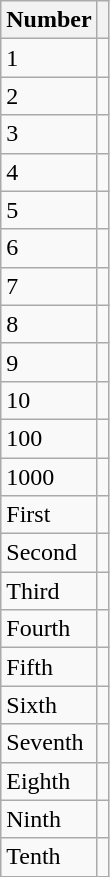<table class="wikitable">
<tr>
<th>Number</th>
<th></th>
</tr>
<tr>
<td>1</td>
<td></td>
</tr>
<tr>
<td>2</td>
<td></td>
</tr>
<tr>
<td>3</td>
<td></td>
</tr>
<tr>
<td>4</td>
<td></td>
</tr>
<tr>
<td>5</td>
<td></td>
</tr>
<tr>
<td>6</td>
<td></td>
</tr>
<tr>
<td>7</td>
<td></td>
</tr>
<tr>
<td>8</td>
<td></td>
</tr>
<tr>
<td>9</td>
<td></td>
</tr>
<tr>
<td>10</td>
<td></td>
</tr>
<tr>
<td>100</td>
<td></td>
</tr>
<tr>
<td>1000</td>
<td></td>
</tr>
<tr>
<td>First</td>
<td></td>
</tr>
<tr>
<td>Second</td>
<td></td>
</tr>
<tr>
<td>Third</td>
<td></td>
</tr>
<tr>
<td>Fourth</td>
<td></td>
</tr>
<tr>
<td>Fifth</td>
<td></td>
</tr>
<tr>
<td>Sixth</td>
<td></td>
</tr>
<tr>
<td>Seventh</td>
<td></td>
</tr>
<tr>
<td>Eighth</td>
<td></td>
</tr>
<tr>
<td>Ninth</td>
<td></td>
</tr>
<tr>
<td>Tenth</td>
<td></td>
</tr>
</table>
